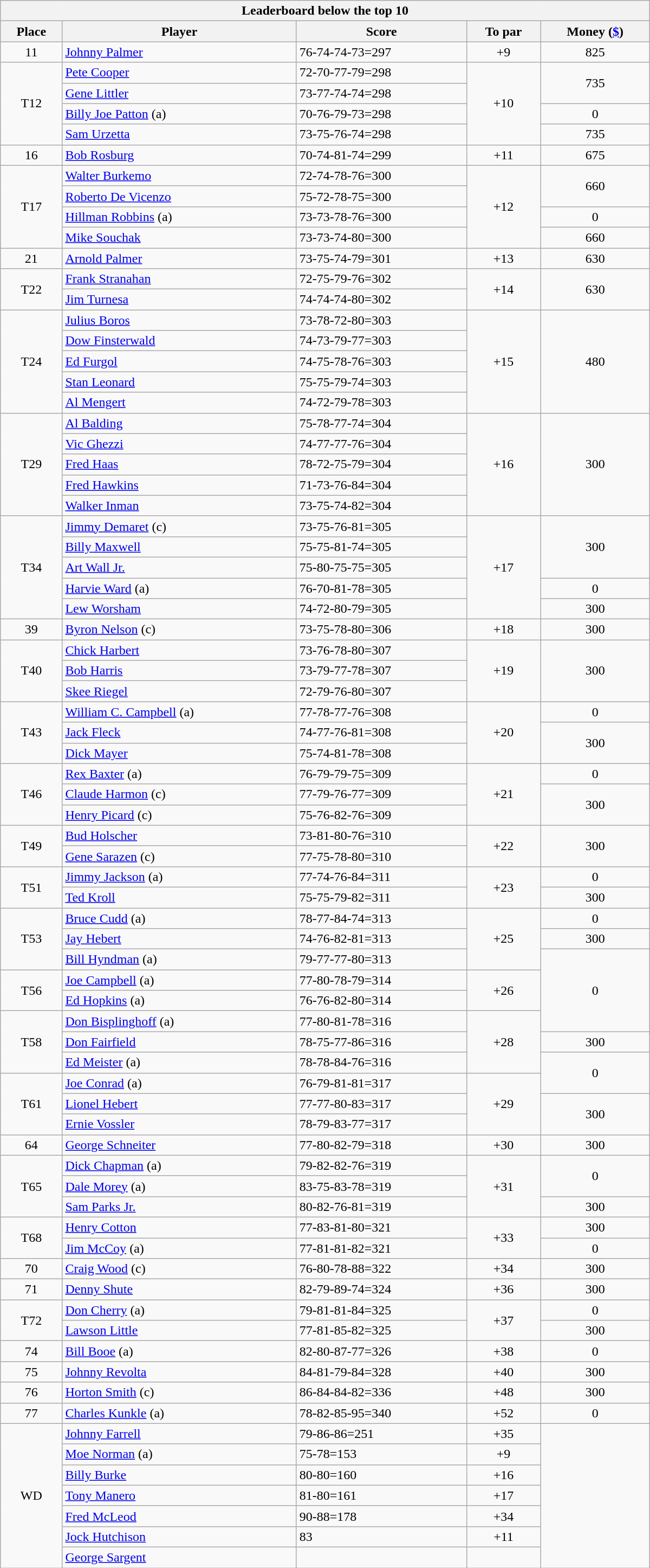<table class="collapsible collapsed wikitable" style="width:50em;margin-top:-1px;">
<tr>
<th scope="col" colspan="6">Leaderboard below the top 10</th>
</tr>
<tr>
<th>Place</th>
<th>Player</th>
<th>Score</th>
<th>To par</th>
<th>Money (<a href='#'>$</a>)</th>
</tr>
<tr>
<td align=center>11</td>
<td> <a href='#'>Johnny Palmer</a></td>
<td>76-74-74-73=297</td>
<td align=center>+9</td>
<td align=center>825</td>
</tr>
<tr>
<td rowspan=4 align=center>T12</td>
<td> <a href='#'>Pete Cooper</a></td>
<td>72-70-77-79=298</td>
<td rowspan=4 align=center>+10</td>
<td rowspan=2 align=center>735</td>
</tr>
<tr>
<td> <a href='#'>Gene Littler</a></td>
<td>73-77-74-74=298</td>
</tr>
<tr>
<td> <a href='#'>Billy Joe Patton</a> (a)</td>
<td>70-76-79-73=298</td>
<td align=center>0</td>
</tr>
<tr>
<td> <a href='#'>Sam Urzetta</a></td>
<td>73-75-76-74=298</td>
<td align=center>735</td>
</tr>
<tr>
<td align=center>16</td>
<td> <a href='#'>Bob Rosburg</a></td>
<td>70-74-81-74=299</td>
<td align=center>+11</td>
<td align=center>675</td>
</tr>
<tr>
<td rowspan=4 align=center>T17</td>
<td> <a href='#'>Walter Burkemo</a></td>
<td>72-74-78-76=300</td>
<td rowspan=4 align=center>+12</td>
<td rowspan=2 align=center>660</td>
</tr>
<tr>
<td> <a href='#'>Roberto De Vicenzo</a></td>
<td>75-72-78-75=300</td>
</tr>
<tr>
<td> <a href='#'>Hillman Robbins</a> (a)</td>
<td>73-73-78-76=300</td>
<td align=center>0</td>
</tr>
<tr>
<td> <a href='#'>Mike Souchak</a></td>
<td>73-73-74-80=300</td>
<td align=center>660</td>
</tr>
<tr>
<td align=center>21</td>
<td> <a href='#'>Arnold Palmer</a></td>
<td>73-75-74-79=301</td>
<td align=center>+13</td>
<td align=center>630</td>
</tr>
<tr>
<td rowspan=2 align=center>T22</td>
<td> <a href='#'>Frank Stranahan</a></td>
<td>72-75-79-76=302</td>
<td rowspan=2 align=center>+14</td>
<td rowspan=2 align=center>630</td>
</tr>
<tr>
<td> <a href='#'>Jim Turnesa</a></td>
<td>74-74-74-80=302</td>
</tr>
<tr>
<td rowspan=5 align=center>T24</td>
<td> <a href='#'>Julius Boros</a></td>
<td>73-78-72-80=303</td>
<td rowspan=5 align=center>+15</td>
<td rowspan=5 align=center>480</td>
</tr>
<tr>
<td> <a href='#'>Dow Finsterwald</a></td>
<td>74-73-79-77=303</td>
</tr>
<tr>
<td> <a href='#'>Ed Furgol</a></td>
<td>74-75-78-76=303</td>
</tr>
<tr>
<td> <a href='#'>Stan Leonard</a></td>
<td>75-75-79-74=303</td>
</tr>
<tr>
<td> <a href='#'>Al Mengert</a></td>
<td>74-72-79-78=303</td>
</tr>
<tr>
<td rowspan=5 align=center>T29</td>
<td> <a href='#'>Al Balding</a></td>
<td>75-78-77-74=304</td>
<td rowspan=5 align=center>+16</td>
<td rowspan=5 align=center>300</td>
</tr>
<tr>
<td> <a href='#'>Vic Ghezzi</a></td>
<td>74-77-77-76=304</td>
</tr>
<tr>
<td> <a href='#'>Fred Haas</a></td>
<td>78-72-75-79=304</td>
</tr>
<tr>
<td> <a href='#'>Fred Hawkins</a></td>
<td>71-73-76-84=304</td>
</tr>
<tr>
<td> <a href='#'>Walker Inman</a></td>
<td>73-75-74-82=304</td>
</tr>
<tr>
<td rowspan=5 align=center>T34</td>
<td> <a href='#'>Jimmy Demaret</a> (c)</td>
<td>73-75-76-81=305</td>
<td rowspan=5 align=center>+17</td>
<td rowspan=3 align=center>300</td>
</tr>
<tr>
<td> <a href='#'>Billy Maxwell</a></td>
<td>75-75-81-74=305</td>
</tr>
<tr>
<td> <a href='#'>Art Wall Jr.</a></td>
<td>75-80-75-75=305</td>
</tr>
<tr>
<td> <a href='#'>Harvie Ward</a> (a)</td>
<td>76-70-81-78=305</td>
<td align=center>0</td>
</tr>
<tr>
<td> <a href='#'>Lew Worsham</a></td>
<td>74-72-80-79=305</td>
<td align=center>300</td>
</tr>
<tr>
<td align=center>39</td>
<td> <a href='#'>Byron Nelson</a> (c)</td>
<td>73-75-78-80=306</td>
<td align=center>+18</td>
<td align=center>300</td>
</tr>
<tr>
<td rowspan=3 align=center>T40</td>
<td> <a href='#'>Chick Harbert</a></td>
<td>73-76-78-80=307</td>
<td rowspan=3 align=center>+19</td>
<td rowspan=3 align=center>300</td>
</tr>
<tr>
<td> <a href='#'>Bob Harris</a></td>
<td>73-79-77-78=307</td>
</tr>
<tr>
<td> <a href='#'>Skee Riegel</a></td>
<td>72-79-76-80=307</td>
</tr>
<tr>
<td rowspan=3 align=center>T43</td>
<td> <a href='#'>William C. Campbell</a> (a)</td>
<td>77-78-77-76=308</td>
<td rowspan=3 align=center>+20</td>
<td align=center>0</td>
</tr>
<tr>
<td> <a href='#'>Jack Fleck</a></td>
<td>74-77-76-81=308</td>
<td rowspan=2 align=center>300</td>
</tr>
<tr>
<td> <a href='#'>Dick Mayer</a></td>
<td>75-74-81-78=308</td>
</tr>
<tr>
<td rowspan=3 align=center>T46</td>
<td> <a href='#'>Rex Baxter</a> (a)</td>
<td>76-79-79-75=309</td>
<td rowspan=3 align=center>+21</td>
<td align=center>0</td>
</tr>
<tr>
<td> <a href='#'>Claude Harmon</a> (c)</td>
<td>77-79-76-77=309</td>
<td rowspan=2 align=center>300</td>
</tr>
<tr>
<td> <a href='#'>Henry Picard</a> (c)</td>
<td>75-76-82-76=309</td>
</tr>
<tr>
<td rowspan=2 align=center>T49</td>
<td> <a href='#'>Bud Holscher</a></td>
<td>73-81-80-76=310</td>
<td rowspan=2 align=center>+22</td>
<td rowspan=2 align=center>300</td>
</tr>
<tr>
<td> <a href='#'>Gene Sarazen</a> (c)</td>
<td>77-75-78-80=310</td>
</tr>
<tr>
<td rowspan=2 align=center>T51</td>
<td> <a href='#'>Jimmy Jackson</a> (a)</td>
<td>77-74-76-84=311</td>
<td rowspan=2 align=center>+23</td>
<td align=center>0</td>
</tr>
<tr>
<td> <a href='#'>Ted Kroll</a></td>
<td>75-75-79-82=311</td>
<td align=center>300</td>
</tr>
<tr>
<td rowspan=3 align=center>T53</td>
<td> <a href='#'>Bruce Cudd</a> (a)</td>
<td>78-77-84-74=313</td>
<td rowspan=3 align=center>+25</td>
<td align=center>0</td>
</tr>
<tr>
<td> <a href='#'>Jay Hebert</a></td>
<td>74-76-82-81=313</td>
<td align=center>300</td>
</tr>
<tr>
<td> <a href='#'>Bill Hyndman</a> (a)</td>
<td>79-77-77-80=313</td>
<td rowspan=4 align=center>0</td>
</tr>
<tr>
<td rowspan=2 align=center>T56</td>
<td> <a href='#'>Joe Campbell</a> (a)</td>
<td>77-80-78-79=314</td>
<td rowspan=2 align=center>+26</td>
</tr>
<tr>
<td> <a href='#'>Ed Hopkins</a> (a)</td>
<td>76-76-82-80=314</td>
</tr>
<tr>
<td rowspan=3 align=center>T58</td>
<td> <a href='#'>Don Bisplinghoff</a> (a)</td>
<td>77-80-81-78=316</td>
<td rowspan=3 align=center>+28</td>
</tr>
<tr>
<td> <a href='#'>Don Fairfield</a></td>
<td>78-75-77-86=316</td>
<td align=center>300</td>
</tr>
<tr>
<td> <a href='#'>Ed Meister</a> (a)</td>
<td>78-78-84-76=316</td>
<td rowspan=2 align=center>0</td>
</tr>
<tr>
<td rowspan=3 align=center>T61</td>
<td> <a href='#'>Joe Conrad</a> (a)</td>
<td>76-79-81-81=317</td>
<td rowspan=3 align=center>+29</td>
</tr>
<tr>
<td> <a href='#'>Lionel Hebert</a></td>
<td>77-77-80-83=317</td>
<td rowspan=2 align=center>300</td>
</tr>
<tr>
<td> <a href='#'>Ernie Vossler</a></td>
<td>78-79-83-77=317</td>
</tr>
<tr>
<td align=center>64</td>
<td> <a href='#'>George Schneiter</a></td>
<td>77-80-82-79=318</td>
<td align=center>+30</td>
<td align=center>300</td>
</tr>
<tr>
<td rowspan=3 align=center>T65</td>
<td> <a href='#'>Dick Chapman</a> (a)</td>
<td>79-82-82-76=319</td>
<td rowspan=3 align=center>+31</td>
<td rowspan=2 align=center>0</td>
</tr>
<tr>
<td> <a href='#'>Dale Morey</a> (a)</td>
<td>83-75-83-78=319</td>
</tr>
<tr>
<td> <a href='#'>Sam Parks Jr.</a></td>
<td>80-82-76-81=319</td>
<td align=center>300</td>
</tr>
<tr>
<td rowspan=2 align=center>T68</td>
<td> <a href='#'>Henry Cotton</a></td>
<td>77-83-81-80=321</td>
<td rowspan=2 align=center>+33</td>
<td align=center>300</td>
</tr>
<tr>
<td> <a href='#'>Jim McCoy</a> (a)</td>
<td>77-81-81-82=321</td>
<td align=center>0</td>
</tr>
<tr>
<td align=center>70</td>
<td> <a href='#'>Craig Wood</a> (c)</td>
<td>76-80-78-88=322</td>
<td align=center>+34</td>
<td align=center>300</td>
</tr>
<tr>
<td align=center>71</td>
<td> <a href='#'>Denny Shute</a></td>
<td>82-79-89-74=324</td>
<td align=center>+36</td>
<td align=center>300</td>
</tr>
<tr>
<td rowspan=2 align=center>T72</td>
<td> <a href='#'>Don Cherry</a> (a)</td>
<td>79-81-81-84=325</td>
<td rowspan=2 align=center>+37</td>
<td align=center>0</td>
</tr>
<tr>
<td> <a href='#'>Lawson Little</a></td>
<td>77-81-85-82=325</td>
<td align=center>300</td>
</tr>
<tr>
<td align=center>74</td>
<td> <a href='#'>Bill Booe</a> (a)</td>
<td>82-80-87-77=326</td>
<td align=center>+38</td>
<td align=center>0</td>
</tr>
<tr>
<td align=center>75</td>
<td> <a href='#'>Johnny Revolta</a></td>
<td>84-81-79-84=328</td>
<td align=center>+40</td>
<td align=center>300</td>
</tr>
<tr>
<td align=center>76</td>
<td> <a href='#'>Horton Smith</a> (c)</td>
<td>86-84-84-82=336</td>
<td align=center>+48</td>
<td align=center>300</td>
</tr>
<tr>
<td align=center>77</td>
<td> <a href='#'>Charles Kunkle</a> (a)</td>
<td>78-82-85-95=340</td>
<td align=center>+52</td>
<td align=center>0</td>
</tr>
<tr>
<td rowspan=7 align=center>WD</td>
<td> <a href='#'>Johnny Farrell</a></td>
<td>79-86-86=251</td>
<td align=center>+35</td>
<td rowspan=7 align=center></td>
</tr>
<tr>
<td> <a href='#'>Moe Norman</a> (a)</td>
<td>75-78=153</td>
<td align=center>+9</td>
</tr>
<tr>
<td> <a href='#'>Billy Burke</a></td>
<td>80-80=160</td>
<td align=center>+16</td>
</tr>
<tr>
<td> <a href='#'>Tony Manero</a></td>
<td>81-80=161</td>
<td align=center>+17</td>
</tr>
<tr>
<td> <a href='#'>Fred McLeod</a></td>
<td>90-88=178</td>
<td align=center>+34</td>
</tr>
<tr>
<td> <a href='#'>Jock Hutchison</a></td>
<td>83</td>
<td align=center>+11</td>
</tr>
<tr>
<td> <a href='#'>George Sargent</a></td>
<td></td>
<td align=center></td>
</tr>
</table>
